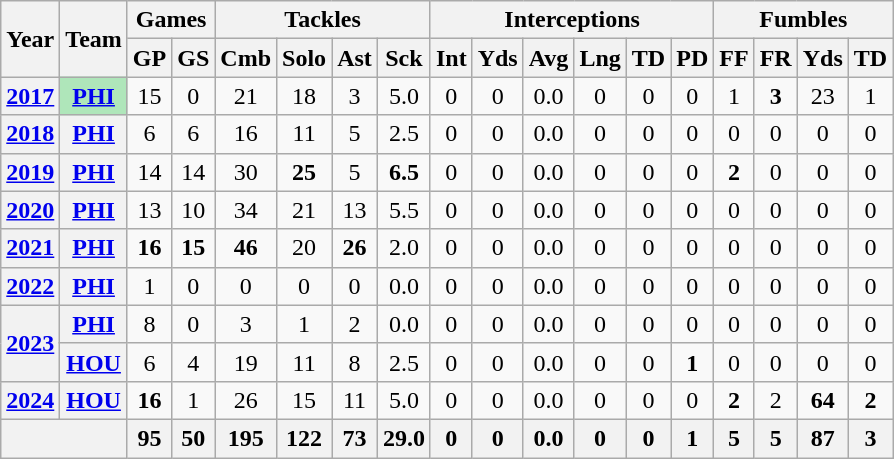<table class="wikitable" style="text-align:center;">
<tr>
<th rowspan="2">Year</th>
<th rowspan="2">Team</th>
<th colspan="2">Games</th>
<th colspan="4">Tackles</th>
<th colspan="6">Interceptions</th>
<th colspan="4">Fumbles</th>
</tr>
<tr>
<th>GP</th>
<th>GS</th>
<th>Cmb</th>
<th>Solo</th>
<th>Ast</th>
<th>Sck</th>
<th>Int</th>
<th>Yds</th>
<th>Avg</th>
<th>Lng</th>
<th>TD</th>
<th>PD</th>
<th>FF</th>
<th>FR</th>
<th>Yds</th>
<th>TD</th>
</tr>
<tr>
<th><a href='#'>2017</a></th>
<th style="background:#afe6ba;"><a href='#'>PHI</a></th>
<td>15</td>
<td>0</td>
<td>21</td>
<td>18</td>
<td>3</td>
<td>5.0</td>
<td>0</td>
<td>0</td>
<td>0.0</td>
<td>0</td>
<td>0</td>
<td>0</td>
<td>1</td>
<td><strong>3</strong></td>
<td>23</td>
<td>1</td>
</tr>
<tr>
<th><a href='#'>2018</a></th>
<th><a href='#'>PHI</a></th>
<td>6</td>
<td>6</td>
<td>16</td>
<td>11</td>
<td>5</td>
<td>2.5</td>
<td>0</td>
<td>0</td>
<td>0.0</td>
<td>0</td>
<td>0</td>
<td>0</td>
<td>0</td>
<td>0</td>
<td>0</td>
<td>0</td>
</tr>
<tr>
<th><a href='#'>2019</a></th>
<th><a href='#'>PHI</a></th>
<td>14</td>
<td>14</td>
<td>30</td>
<td><strong>25</strong></td>
<td>5</td>
<td><strong>6.5</strong></td>
<td>0</td>
<td>0</td>
<td>0.0</td>
<td>0</td>
<td>0</td>
<td>0</td>
<td><strong>2</strong></td>
<td>0</td>
<td>0</td>
<td>0</td>
</tr>
<tr>
<th><a href='#'>2020</a></th>
<th><a href='#'>PHI</a></th>
<td>13</td>
<td>10</td>
<td>34</td>
<td>21</td>
<td>13</td>
<td>5.5</td>
<td>0</td>
<td>0</td>
<td>0.0</td>
<td>0</td>
<td>0</td>
<td>0</td>
<td>0</td>
<td>0</td>
<td>0</td>
<td>0</td>
</tr>
<tr>
<th><a href='#'>2021</a></th>
<th><a href='#'>PHI</a></th>
<td><strong>16</strong></td>
<td><strong>15</strong></td>
<td><strong>46</strong></td>
<td>20</td>
<td><strong>26</strong></td>
<td>2.0</td>
<td>0</td>
<td>0</td>
<td>0.0</td>
<td>0</td>
<td>0</td>
<td>0</td>
<td>0</td>
<td>0</td>
<td>0</td>
<td>0</td>
</tr>
<tr>
<th><a href='#'>2022</a></th>
<th><a href='#'>PHI</a></th>
<td>1</td>
<td>0</td>
<td>0</td>
<td>0</td>
<td>0</td>
<td>0.0</td>
<td>0</td>
<td>0</td>
<td>0.0</td>
<td>0</td>
<td>0</td>
<td>0</td>
<td>0</td>
<td>0</td>
<td>0</td>
<td>0</td>
</tr>
<tr>
<th rowspan="2"><a href='#'>2023</a></th>
<th><a href='#'>PHI</a></th>
<td>8</td>
<td>0</td>
<td>3</td>
<td>1</td>
<td>2</td>
<td>0.0</td>
<td>0</td>
<td>0</td>
<td>0.0</td>
<td>0</td>
<td>0</td>
<td>0</td>
<td>0</td>
<td>0</td>
<td>0</td>
<td>0</td>
</tr>
<tr>
<th><a href='#'>HOU</a></th>
<td>6</td>
<td>4</td>
<td>19</td>
<td>11</td>
<td>8</td>
<td>2.5</td>
<td>0</td>
<td>0</td>
<td>0.0</td>
<td>0</td>
<td>0</td>
<td><strong>1</strong></td>
<td>0</td>
<td>0</td>
<td>0</td>
<td>0</td>
</tr>
<tr>
<th><a href='#'>2024</a></th>
<th><a href='#'>HOU</a></th>
<td><strong>16</strong></td>
<td>1</td>
<td>26</td>
<td>15</td>
<td>11</td>
<td>5.0</td>
<td>0</td>
<td>0</td>
<td>0.0</td>
<td>0</td>
<td>0</td>
<td>0</td>
<td><strong>2</strong></td>
<td>2</td>
<td><strong>64</strong></td>
<td><strong>2</strong></td>
</tr>
<tr>
<th colspan="2"></th>
<th>95</th>
<th>50</th>
<th>195</th>
<th>122</th>
<th>73</th>
<th>29.0</th>
<th>0</th>
<th>0</th>
<th>0.0</th>
<th>0</th>
<th>0</th>
<th>1</th>
<th>5</th>
<th>5</th>
<th>87</th>
<th>3</th>
</tr>
</table>
